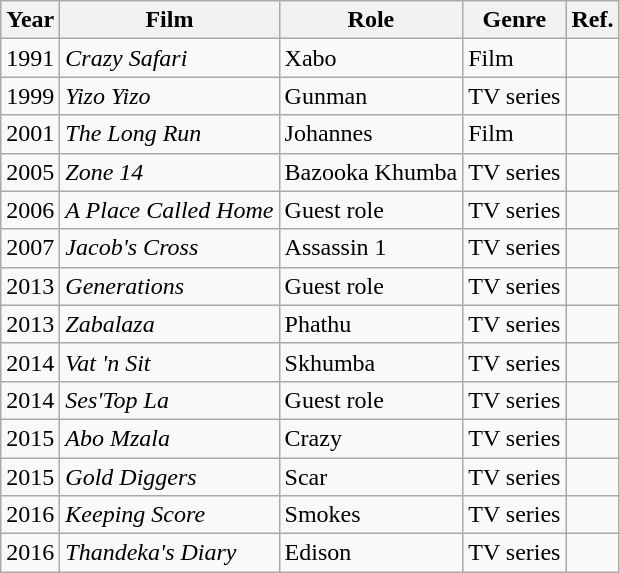<table class="wikitable">
<tr>
<th>Year</th>
<th>Film</th>
<th>Role</th>
<th>Genre</th>
<th>Ref.</th>
</tr>
<tr>
<td>1991</td>
<td><em>Crazy Safari</em></td>
<td>Xabo</td>
<td>Film</td>
<td></td>
</tr>
<tr>
<td>1999</td>
<td><em>Yizo Yizo</em></td>
<td>Gunman</td>
<td>TV series</td>
<td></td>
</tr>
<tr>
<td>2001</td>
<td><em>The Long Run</em></td>
<td>Johannes</td>
<td>Film</td>
<td></td>
</tr>
<tr>
<td>2005</td>
<td><em>Zone 14</em></td>
<td>Bazooka Khumba</td>
<td>TV series</td>
<td></td>
</tr>
<tr>
<td>2006</td>
<td><em>A Place Called Home</em></td>
<td>Guest role</td>
<td>TV series</td>
<td></td>
</tr>
<tr>
<td>2007</td>
<td><em>Jacob's Cross</em></td>
<td>Assassin 1</td>
<td>TV series</td>
<td></td>
</tr>
<tr>
<td>2013</td>
<td><em>Generations</em></td>
<td>Guest role</td>
<td>TV series</td>
<td></td>
</tr>
<tr>
<td>2013</td>
<td><em>Zabalaza</em></td>
<td>Phathu</td>
<td>TV series</td>
<td></td>
</tr>
<tr>
<td>2014</td>
<td><em>Vat 'n Sit</em></td>
<td>Skhumba</td>
<td>TV series</td>
<td></td>
</tr>
<tr>
<td>2014</td>
<td><em>Ses'Top La</em></td>
<td>Guest role</td>
<td>TV series</td>
<td></td>
</tr>
<tr>
<td>2015</td>
<td><em>Abo Mzala</em></td>
<td>Crazy</td>
<td>TV series</td>
<td></td>
</tr>
<tr>
<td>2015</td>
<td><em>Gold Diggers</em></td>
<td>Scar</td>
<td>TV series</td>
<td></td>
</tr>
<tr>
<td>2016</td>
<td><em>Keeping Score</em></td>
<td>Smokes</td>
<td>TV series</td>
<td></td>
</tr>
<tr>
<td>2016</td>
<td><em>Thandeka's Diary</em></td>
<td>Edison</td>
<td>TV series</td>
<td></td>
</tr>
</table>
